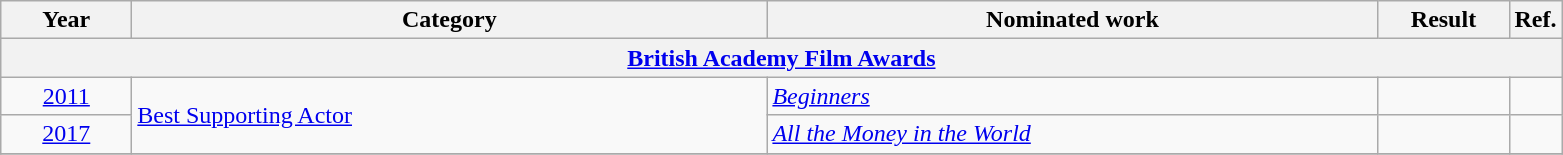<table class=wikitable>
<tr>
<th scope="col" style="width:5em;">Year</th>
<th scope="col" style="width:26em;">Category</th>
<th scope="col" style="width:25em;">Nominated work</th>
<th scope="col" style="width:5em;">Result</th>
<th>Ref.</th>
</tr>
<tr>
<th colspan=5><a href='#'>British Academy Film Awards</a></th>
</tr>
<tr>
<td style="text-align:center;"><a href='#'>2011</a></td>
<td rowspan=2><a href='#'>Best Supporting Actor</a></td>
<td><em><a href='#'>Beginners</a></em></td>
<td></td>
<td style="text-align:center;"></td>
</tr>
<tr>
<td style="text-align:center;"><a href='#'>2017</a></td>
<td><em><a href='#'>All the Money in the World</a></em></td>
<td></td>
<td style="text-align:center;"></td>
</tr>
<tr>
</tr>
</table>
